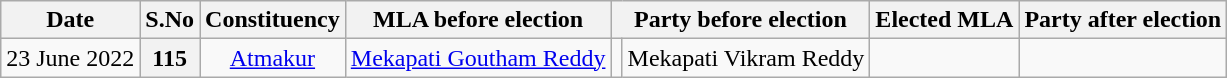<table class="wikitable sortable" style="text-align:center;">
<tr>
<th>Date</th>
<th>S.No</th>
<th>Constituency</th>
<th>MLA before election</th>
<th colspan="2">Party before election</th>
<th>Elected MLA</th>
<th colspan="2">Party after election</th>
</tr>
<tr>
<td>23 June 2022</td>
<th>115</th>
<td><a href='#'>Atmakur</a></td>
<td><a href='#'>Mekapati Goutham Reddy</a></td>
<td></td>
<td>Mekapati Vikram Reddy</td>
<td></td>
</tr>
</table>
